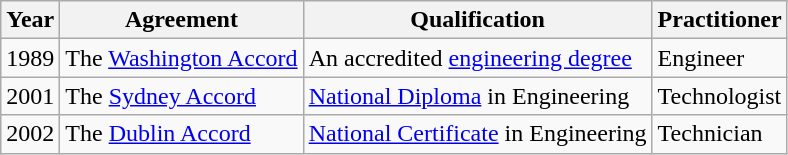<table class="wikitable">
<tr>
<th>Year</th>
<th>Agreement</th>
<th>Qualification</th>
<th>Practitioner</th>
</tr>
<tr>
<td>1989</td>
<td>The <a href='#'>Washington Accord</a></td>
<td>An accredited <a href='#'>engineering degree</a></td>
<td>Engineer</td>
</tr>
<tr>
<td>2001</td>
<td>The <a href='#'>Sydney Accord</a></td>
<td><a href='#'>National Diploma</a> in Engineering</td>
<td>Technologist</td>
</tr>
<tr>
<td>2002</td>
<td>The <a href='#'>Dublin Accord</a></td>
<td><a href='#'>National Certificate</a> in Engineering</td>
<td>Technician</td>
</tr>
</table>
